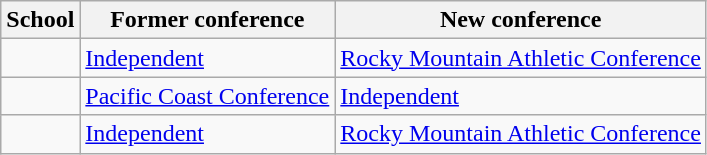<table class="wikitable sortable">
<tr>
<th>School</th>
<th>Former conference</th>
<th>New conference</th>
</tr>
<tr>
<td></td>
<td><a href='#'>Independent</a></td>
<td><a href='#'>Rocky Mountain Athletic Conference</a></td>
</tr>
<tr>
<td></td>
<td><a href='#'>Pacific Coast Conference</a></td>
<td><a href='#'>Independent</a></td>
</tr>
<tr>
<td></td>
<td><a href='#'>Independent</a></td>
<td><a href='#'>Rocky Mountain Athletic Conference</a></td>
</tr>
</table>
